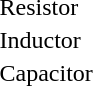<table>
<tr>
<td>Resistor</td>
<td></td>
</tr>
<tr>
<td>Inductor</td>
<td></td>
</tr>
<tr>
<td>Capacitor</td>
<td></td>
</tr>
</table>
